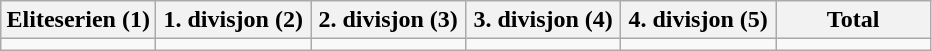<table class="wikitable">
<tr>
<th width="16.6%">Eliteserien (1)</th>
<th width="16.6%">1. divisjon (2)</th>
<th width="16.6%">2. divisjon (3)</th>
<th width="16.6%">3. divisjon (4)</th>
<th width="16.6%">4. divisjon (5)</th>
<th width="16.6%">Total</th>
</tr>
<tr>
<td></td>
<td></td>
<td></td>
<td></td>
<td></td>
<td></td>
</tr>
</table>
